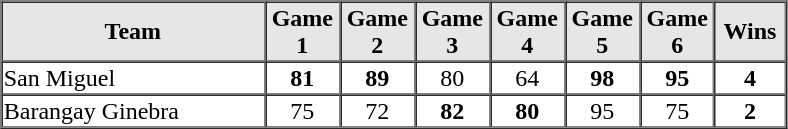<table border=1 cellspacing=0 width=525 align=center>
<tr style="text-align:center; background-color:#e6e6e6;">
<th align=center width=30%>Team</th>
<th width=8%>Game 1</th>
<th width=8%>Game 2</th>
<th width=8%>Game 3</th>
<th width=8%>Game 4</th>
<th width=8%>Game 5</th>
<th width=8%>Game 6</th>
<th width=8%>Wins</th>
</tr>
<tr style="text-align:center;">
<td align=left>San Miguel</td>
<td><strong>81</strong></td>
<td><strong>89</strong></td>
<td>80</td>
<td>64</td>
<td><strong>98</strong></td>
<td><strong>95</strong></td>
<td><strong>4</strong></td>
</tr>
<tr style="text-align:center;">
<td align=left>Barangay Ginebra</td>
<td>75</td>
<td>72</td>
<td><strong>82</strong></td>
<td><strong>80</strong></td>
<td>95</td>
<td>75</td>
<td><strong>2</strong></td>
</tr>
<tr style="text-align:center; font-size: 85%; background-color:#e6e6e6;">
</tr>
</table>
